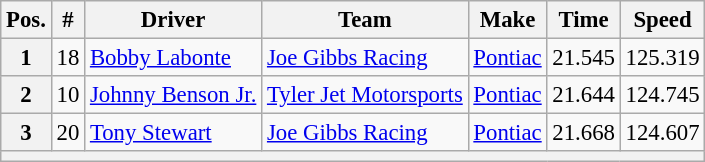<table class="wikitable" style="font-size:95%">
<tr>
<th>Pos.</th>
<th>#</th>
<th>Driver</th>
<th>Team</th>
<th>Make</th>
<th>Time</th>
<th>Speed</th>
</tr>
<tr>
<th>1</th>
<td>18</td>
<td><a href='#'>Bobby Labonte</a></td>
<td><a href='#'>Joe Gibbs Racing</a></td>
<td><a href='#'>Pontiac</a></td>
<td>21.545</td>
<td>125.319</td>
</tr>
<tr>
<th>2</th>
<td>10</td>
<td><a href='#'>Johnny Benson Jr.</a></td>
<td><a href='#'>Tyler Jet Motorsports</a></td>
<td><a href='#'>Pontiac</a></td>
<td>21.644</td>
<td>124.745</td>
</tr>
<tr>
<th>3</th>
<td>20</td>
<td><a href='#'>Tony Stewart</a></td>
<td><a href='#'>Joe Gibbs Racing</a></td>
<td><a href='#'>Pontiac</a></td>
<td>21.668</td>
<td>124.607</td>
</tr>
<tr>
<th colspan="7"></th>
</tr>
</table>
